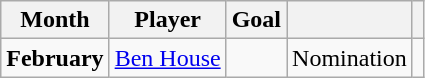<table class="wikitable" style="text-align:left">
<tr>
<th>Month</th>
<th>Player</th>
<th>Goal</th>
<th></th>
<th></th>
</tr>
<tr>
<td align="center"><strong>February</strong></td>
<td> <a href='#'>Ben House</a></td>
<td></td>
<td>Nomination</td>
<td></td>
</tr>
</table>
